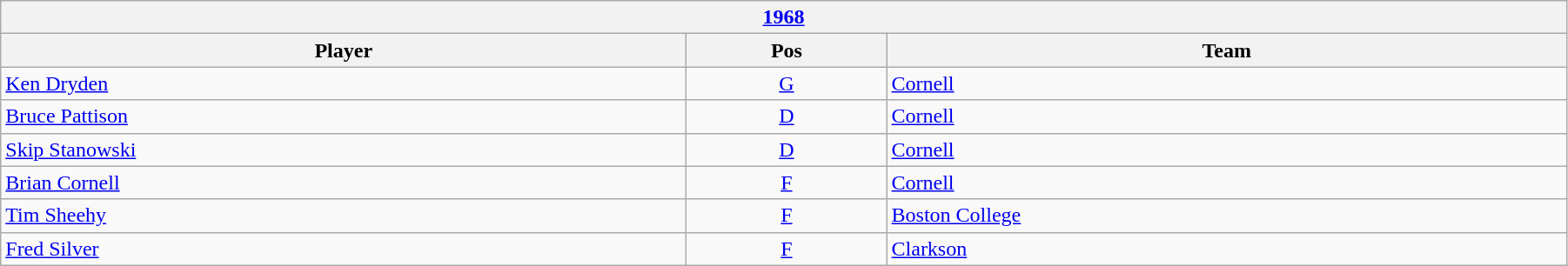<table class="wikitable" width=95%>
<tr>
<th colspan=3><a href='#'>1968</a></th>
</tr>
<tr>
<th>Player</th>
<th>Pos</th>
<th>Team</th>
</tr>
<tr>
<td><a href='#'>Ken Dryden</a></td>
<td align=center><a href='#'>G</a></td>
<td><a href='#'>Cornell</a></td>
</tr>
<tr>
<td><a href='#'>Bruce Pattison</a></td>
<td align=center><a href='#'>D</a></td>
<td><a href='#'>Cornell</a></td>
</tr>
<tr>
<td><a href='#'>Skip Stanowski</a></td>
<td align=center><a href='#'>D</a></td>
<td><a href='#'>Cornell</a></td>
</tr>
<tr>
<td><a href='#'>Brian Cornell</a></td>
<td align=center><a href='#'>F</a></td>
<td><a href='#'>Cornell</a></td>
</tr>
<tr>
<td><a href='#'>Tim Sheehy</a></td>
<td align=center><a href='#'>F</a></td>
<td><a href='#'>Boston College</a></td>
</tr>
<tr>
<td><a href='#'>Fred Silver</a></td>
<td align=center><a href='#'>F</a></td>
<td><a href='#'>Clarkson</a></td>
</tr>
</table>
